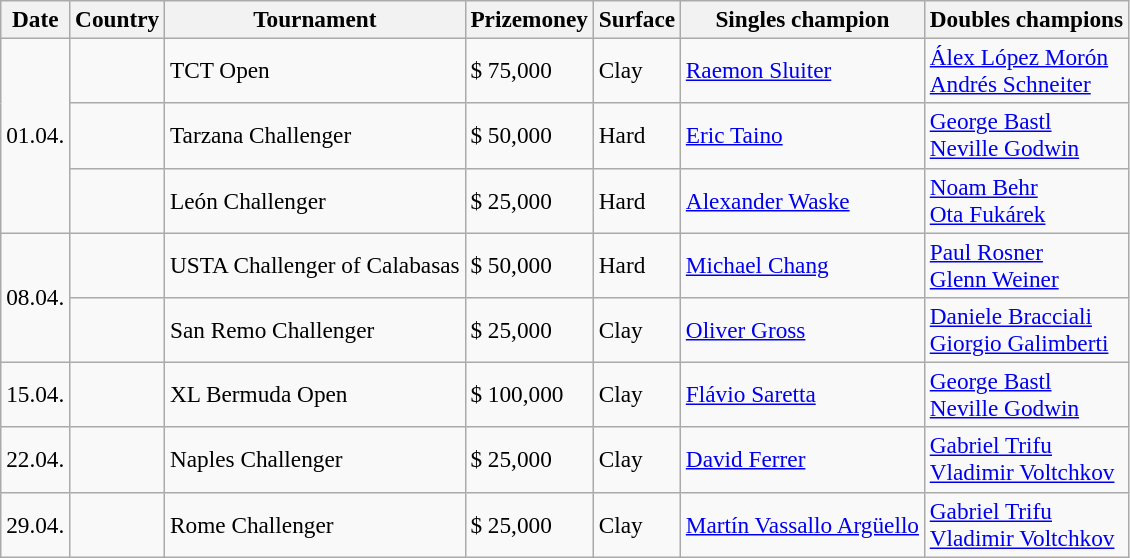<table class="sortable wikitable" style=font-size:97%>
<tr>
<th>Date</th>
<th>Country</th>
<th>Tournament</th>
<th>Prizemoney</th>
<th>Surface</th>
<th>Singles champion</th>
<th>Doubles champions</th>
</tr>
<tr>
<td rowspan="3">01.04.</td>
<td></td>
<td>TCT Open</td>
<td>$ 75,000</td>
<td>Clay</td>
<td> <a href='#'>Raemon Sluiter</a></td>
<td> <a href='#'>Álex López Morón</a><br> <a href='#'>Andrés Schneiter</a></td>
</tr>
<tr>
<td></td>
<td>Tarzana Challenger</td>
<td>$ 50,000</td>
<td>Hard</td>
<td> <a href='#'>Eric Taino</a></td>
<td> <a href='#'>George Bastl</a><br> <a href='#'>Neville Godwin</a></td>
</tr>
<tr>
<td></td>
<td>León Challenger</td>
<td>$ 25,000</td>
<td>Hard</td>
<td> <a href='#'>Alexander Waske</a></td>
<td> <a href='#'>Noam Behr</a><br> <a href='#'>Ota Fukárek</a></td>
</tr>
<tr>
<td rowspan="2">08.04.</td>
<td></td>
<td>USTA Challenger of Calabasas</td>
<td>$ 50,000</td>
<td>Hard</td>
<td> <a href='#'>Michael Chang</a></td>
<td> <a href='#'>Paul Rosner</a><br> <a href='#'>Glenn Weiner</a></td>
</tr>
<tr>
<td></td>
<td>San Remo Challenger</td>
<td>$ 25,000</td>
<td>Clay</td>
<td> <a href='#'>Oliver Gross</a></td>
<td> <a href='#'>Daniele Bracciali</a><br> <a href='#'>Giorgio Galimberti</a></td>
</tr>
<tr>
<td>15.04.</td>
<td></td>
<td>XL Bermuda Open</td>
<td>$ 100,000</td>
<td>Clay</td>
<td> <a href='#'>Flávio Saretta</a></td>
<td> <a href='#'>George Bastl</a><br> <a href='#'>Neville Godwin</a></td>
</tr>
<tr>
<td>22.04.</td>
<td></td>
<td>Naples Challenger</td>
<td>$ 25,000</td>
<td>Clay</td>
<td> <a href='#'>David Ferrer</a></td>
<td> <a href='#'>Gabriel Trifu</a><br> <a href='#'>Vladimir Voltchkov</a></td>
</tr>
<tr>
<td>29.04.</td>
<td></td>
<td>Rome Challenger</td>
<td>$ 25,000</td>
<td>Clay</td>
<td> <a href='#'>Martín Vassallo Argüello</a></td>
<td> <a href='#'>Gabriel Trifu</a><br> <a href='#'>Vladimir Voltchkov</a></td>
</tr>
</table>
